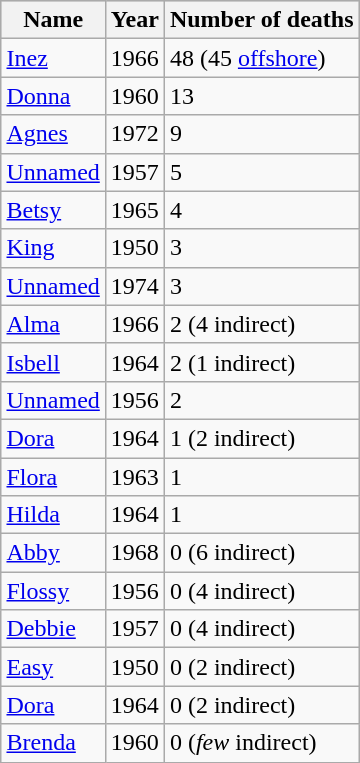<table class="wikitable" align="center" style="margin:1em auto;">
<tr bgcolor="#CCCCCC">
<th>Name</th>
<th>Year</th>
<th>Number of deaths</th>
</tr>
<tr>
<td><a href='#'>Inez</a></td>
<td>1966</td>
<td>48 (45 <a href='#'>offshore</a>)</td>
</tr>
<tr>
<td><a href='#'>Donna</a></td>
<td>1960</td>
<td>13</td>
</tr>
<tr>
<td><a href='#'>Agnes</a></td>
<td>1972</td>
<td>9</td>
</tr>
<tr>
<td><a href='#'>Unnamed</a></td>
<td>1957</td>
<td>5</td>
</tr>
<tr>
<td><a href='#'>Betsy</a></td>
<td>1965</td>
<td>4</td>
</tr>
<tr>
<td><a href='#'>King</a></td>
<td>1950</td>
<td>3</td>
</tr>
<tr>
<td><a href='#'>Unnamed</a></td>
<td>1974</td>
<td>3</td>
</tr>
<tr>
<td><a href='#'>Alma</a></td>
<td>1966</td>
<td>2 (4 indirect)</td>
</tr>
<tr>
<td><a href='#'>Isbell</a></td>
<td>1964</td>
<td>2 (1 indirect)</td>
</tr>
<tr>
<td><a href='#'>Unnamed</a></td>
<td>1956</td>
<td>2</td>
</tr>
<tr>
<td><a href='#'>Dora</a></td>
<td>1964</td>
<td>1 (2 indirect)</td>
</tr>
<tr>
<td><a href='#'>Flora</a></td>
<td>1963</td>
<td>1</td>
</tr>
<tr>
<td><a href='#'>Hilda</a></td>
<td>1964</td>
<td>1</td>
</tr>
<tr>
<td><a href='#'>Abby</a></td>
<td>1968</td>
<td>0 (6 indirect)</td>
</tr>
<tr>
<td><a href='#'>Flossy</a></td>
<td>1956</td>
<td>0 (4 indirect)</td>
</tr>
<tr>
<td><a href='#'>Debbie</a></td>
<td>1957</td>
<td>0 (4 indirect)</td>
</tr>
<tr>
<td><a href='#'>Easy</a></td>
<td>1950</td>
<td>0 (2 indirect)</td>
</tr>
<tr>
<td><a href='#'>Dora</a></td>
<td>1964</td>
<td>0 (2 indirect)</td>
</tr>
<tr>
<td><a href='#'>Brenda</a></td>
<td>1960</td>
<td>0 (<em>few</em> indirect)</td>
</tr>
</table>
